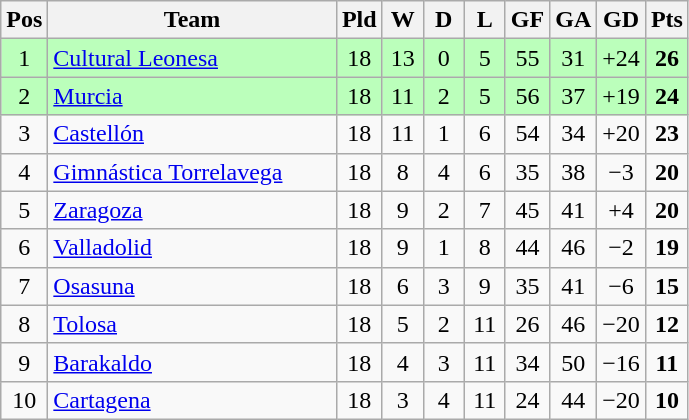<table class="wikitable" style="text-align: center;">
<tr>
<th width=20>Pos</th>
<th width=185>Team</th>
<th width=20>Pld</th>
<th width=20>W</th>
<th width=20>D</th>
<th width=20>L</th>
<th width=20>GF</th>
<th width=20>GA</th>
<th width=20>GD</th>
<th width=20>Pts</th>
</tr>
<tr bgcolor=#bbffbb>
<td>1</td>
<td align=left><a href='#'>Cultural Leonesa</a></td>
<td>18</td>
<td>13</td>
<td>0</td>
<td>5</td>
<td>55</td>
<td>31</td>
<td>+24</td>
<td><strong>26</strong></td>
</tr>
<tr bgcolor=#bbffbb>
<td>2</td>
<td align=left><a href='#'>Murcia</a></td>
<td>18</td>
<td>11</td>
<td>2</td>
<td>5</td>
<td>56</td>
<td>37</td>
<td>+19</td>
<td><strong>24</strong></td>
</tr>
<tr>
<td>3</td>
<td align=left><a href='#'>Castellón</a></td>
<td>18</td>
<td>11</td>
<td>1</td>
<td>6</td>
<td>54</td>
<td>34</td>
<td>+20</td>
<td><strong>23</strong></td>
</tr>
<tr>
<td>4</td>
<td align=left><a href='#'>Gimnástica Torrelavega</a></td>
<td>18</td>
<td>8</td>
<td>4</td>
<td>6</td>
<td>35</td>
<td>38</td>
<td>−3</td>
<td><strong>20</strong></td>
</tr>
<tr>
<td>5</td>
<td align=left><a href='#'>Zaragoza</a></td>
<td>18</td>
<td>9</td>
<td>2</td>
<td>7</td>
<td>45</td>
<td>41</td>
<td>+4</td>
<td><strong>20</strong></td>
</tr>
<tr>
<td>6</td>
<td align=left><a href='#'>Valladolid</a></td>
<td>18</td>
<td>9</td>
<td>1</td>
<td>8</td>
<td>44</td>
<td>46</td>
<td>−2</td>
<td><strong>19</strong></td>
</tr>
<tr>
<td>7</td>
<td align=left><a href='#'>Osasuna</a></td>
<td>18</td>
<td>6</td>
<td>3</td>
<td>9</td>
<td>35</td>
<td>41</td>
<td>−6</td>
<td><strong>15</strong></td>
</tr>
<tr>
<td>8</td>
<td align=left><a href='#'>Tolosa</a></td>
<td>18</td>
<td>5</td>
<td>2</td>
<td>11</td>
<td>26</td>
<td>46</td>
<td>−20</td>
<td><strong>12</strong></td>
</tr>
<tr>
<td>9</td>
<td align=left><a href='#'>Barakaldo</a></td>
<td>18</td>
<td>4</td>
<td>3</td>
<td>11</td>
<td>34</td>
<td>50</td>
<td>−16</td>
<td><strong>11</strong></td>
</tr>
<tr>
<td>10</td>
<td align=left><a href='#'>Cartagena</a></td>
<td>18</td>
<td>3</td>
<td>4</td>
<td>11</td>
<td>24</td>
<td>44</td>
<td>−20</td>
<td><strong>10</strong></td>
</tr>
</table>
